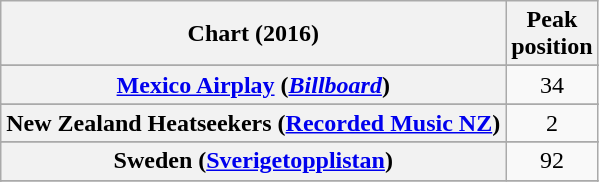<table class="wikitable sortable plainrowheaders" style="text-align:center">
<tr>
<th scope="col">Chart (2016)</th>
<th scope="col">Peak<br> position</th>
</tr>
<tr>
</tr>
<tr>
</tr>
<tr>
</tr>
<tr>
</tr>
<tr>
</tr>
<tr>
</tr>
<tr>
</tr>
<tr>
<th scope="row"><a href='#'>Mexico Airplay</a> (<em><a href='#'>Billboard</a></em>)</th>
<td>34</td>
</tr>
<tr>
</tr>
<tr>
<th scope="row">New Zealand Heatseekers (<a href='#'>Recorded Music NZ</a>)</th>
<td>2</td>
</tr>
<tr>
</tr>
<tr>
</tr>
<tr>
</tr>
<tr>
<th scope="row">Sweden (<a href='#'>Sverigetopplistan</a>)</th>
<td>92</td>
</tr>
<tr>
</tr>
<tr>
</tr>
<tr>
</tr>
<tr>
</tr>
<tr>
</tr>
<tr>
</tr>
</table>
